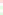<table style="font-size: 85%">
<tr>
<td style="background:#fdd;"></td>
</tr>
<tr>
<td style="background:#dfd;"></td>
</tr>
<tr>
<td style="background:#dfd;"></td>
</tr>
</table>
